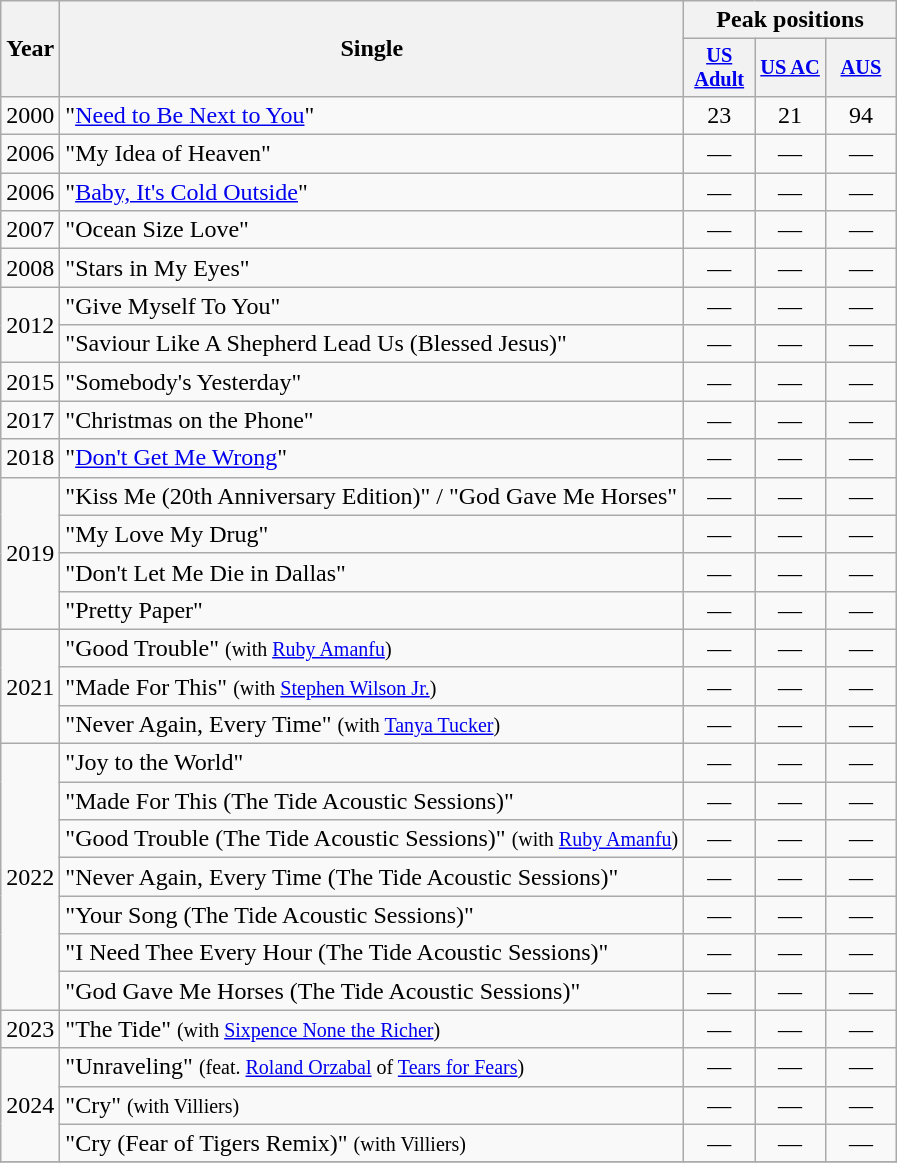<table class="wikitable"  style="text-align:center;">
<tr>
<th rowspan="2">Year</th>
<th rowspan="2">Single</th>
<th colspan="3">Peak positions</th>
</tr>
<tr>
<th scope="col" style="width:3em; font-size:85%"><a href='#'>US Adult</a></th>
<th scope="col" style="width:3em; font-size:85%"><a href='#'>US AC</a></th>
<th scope="col" style="width:3em; font-size:85%"><a href='#'>AUS</a><br></th>
</tr>
<tr>
<td>2000</td>
<td align="left">"<a href='#'>Need to Be Next to You</a>"</td>
<td>23</td>
<td>21</td>
<td>94</td>
</tr>
<tr>
<td>2006</td>
<td align="left">"My Idea of Heaven"</td>
<td>—</td>
<td>—</td>
<td>—</td>
</tr>
<tr>
<td>2006</td>
<td align="left">"<a href='#'>Baby, It's Cold Outside</a>"</td>
<td>—</td>
<td>—</td>
<td>—</td>
</tr>
<tr>
<td>2007</td>
<td align="left">"Ocean Size Love"</td>
<td>—</td>
<td>—</td>
<td>—</td>
</tr>
<tr>
<td>2008</td>
<td align="left">"Stars in My Eyes"</td>
<td>—</td>
<td>—</td>
<td>—</td>
</tr>
<tr>
<td rowspan="2">2012</td>
<td align="left">"Give Myself To You"</td>
<td>—</td>
<td>—</td>
<td>—</td>
</tr>
<tr>
<td align="left">"Saviour Like A Shepherd Lead Us (Blessed Jesus)"</td>
<td>—</td>
<td>—</td>
<td>—</td>
</tr>
<tr>
<td>2015</td>
<td align="left">"Somebody's Yesterday"</td>
<td>—</td>
<td>—</td>
<td>—</td>
</tr>
<tr>
<td>2017</td>
<td align="left">"Christmas on the Phone"</td>
<td>—</td>
<td>—</td>
<td>—</td>
</tr>
<tr>
<td>2018</td>
<td align="left">"<a href='#'>Don't Get Me Wrong</a>"</td>
<td>—</td>
<td>—</td>
<td>—</td>
</tr>
<tr>
<td rowspan="4">2019</td>
<td align="left">"Kiss Me (20th Anniversary Edition)" / "God Gave Me Horses"</td>
<td>—</td>
<td>—</td>
<td>—</td>
</tr>
<tr>
<td align="left">"My Love My Drug"</td>
<td>—</td>
<td>—</td>
<td>—</td>
</tr>
<tr>
<td align="left">"Don't Let Me Die in Dallas"</td>
<td>—</td>
<td>—</td>
<td>—</td>
</tr>
<tr>
<td align="left">"Pretty Paper"</td>
<td>—</td>
<td>—</td>
<td>—</td>
</tr>
<tr>
<td rowspan="3">2021</td>
<td align="left">"Good Trouble" <small>(with <a href='#'>Ruby Amanfu</a>)</small></td>
<td>—</td>
<td>—</td>
<td>—</td>
</tr>
<tr>
<td align="left">"Made For This" <small>(with <a href='#'>Stephen Wilson Jr.</a>)</small></td>
<td>—</td>
<td>—</td>
<td>—</td>
</tr>
<tr>
<td align="left">"Never Again, Every Time" <small>(with <a href='#'>Tanya Tucker</a>)</small></td>
<td>—</td>
<td>—</td>
<td>—</td>
</tr>
<tr>
<td rowspan="7">2022</td>
<td align="left">"Joy to the World"</td>
<td>—</td>
<td>—</td>
<td>—</td>
</tr>
<tr>
<td align="left">"Made For This (The Tide Acoustic Sessions)"</td>
<td>—</td>
<td>—</td>
<td>—</td>
</tr>
<tr>
<td align="left">"Good Trouble (The Tide Acoustic Sessions)" <small>(with <a href='#'>Ruby Amanfu</a>)</small></td>
<td>—</td>
<td>—</td>
<td>—</td>
</tr>
<tr>
<td align="left">"Never Again, Every Time (The Tide Acoustic Sessions)"</td>
<td>—</td>
<td>—</td>
<td>—</td>
</tr>
<tr>
<td align="left">"Your Song (The Tide Acoustic Sessions)"</td>
<td>—</td>
<td>—</td>
<td>—</td>
</tr>
<tr>
<td align="left">"I Need Thee Every Hour (The Tide Acoustic Sessions)"</td>
<td>—</td>
<td>—</td>
<td>—</td>
</tr>
<tr>
<td align="left">"God Gave Me Horses (The Tide Acoustic Sessions)"</td>
<td>—</td>
<td>—</td>
<td>—</td>
</tr>
<tr>
<td>2023</td>
<td align="left">"The Tide" <small>(with <a href='#'>Sixpence None the Richer</a>)</small></td>
<td>—</td>
<td>—</td>
<td>—</td>
</tr>
<tr>
<td rowspan="3">2024</td>
<td align="left">"Unraveling" <small>(feat. <a href='#'>Roland Orzabal</a> of <a href='#'>Tears for Fears</a>)</small></td>
<td>—</td>
<td>—</td>
<td>—</td>
</tr>
<tr>
<td align="left">"Cry" <small>(with Villiers)</small></td>
<td>—</td>
<td>—</td>
<td>—</td>
</tr>
<tr>
<td align="left">"Cry (Fear of Tigers Remix)" <small>(with Villiers)</small></td>
<td>—</td>
<td>—</td>
<td>—</td>
</tr>
<tr>
</tr>
</table>
